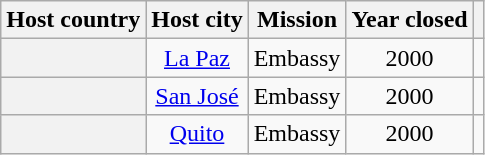<table class="wikitable plainrowheaders" style="text-align:center;">
<tr>
<th scope="col">Host country</th>
<th scope="col">Host city</th>
<th scope="col">Mission</th>
<th scope="col">Year closed</th>
<th scope="col"></th>
</tr>
<tr>
<th scope="row"></th>
<td><a href='#'>La Paz</a></td>
<td>Embassy</td>
<td>2000</td>
<td></td>
</tr>
<tr>
<th scope="row"></th>
<td><a href='#'>San José</a></td>
<td>Embassy</td>
<td>2000</td>
<td></td>
</tr>
<tr>
<th scope="row"></th>
<td><a href='#'>Quito</a></td>
<td>Embassy</td>
<td>2000</td>
<td></td>
</tr>
</table>
